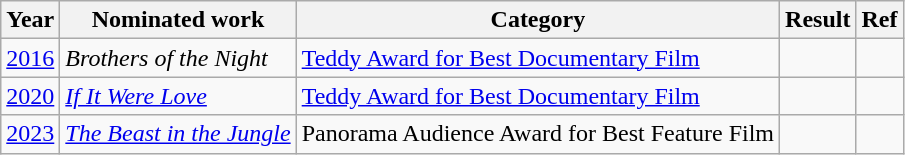<table class="wikitable sortable">
<tr>
<th>Year</th>
<th>Nominated work</th>
<th>Category</th>
<th>Result</th>
<th>Ref</th>
</tr>
<tr>
<td><a href='#'>2016</a></td>
<td><em>Brothers of the Night</em></td>
<td><a href='#'>Teddy Award for Best Documentary Film</a></td>
<td></td>
<td></td>
</tr>
<tr>
<td><a href='#'>2020</a></td>
<td><em><a href='#'>If It Were Love</a></em></td>
<td><a href='#'>Teddy Award for Best Documentary Film</a></td>
<td></td>
<td></td>
</tr>
<tr>
<td><a href='#'>2023</a></td>
<td><em><a href='#'>The Beast in the Jungle</a></em></td>
<td>Panorama Audience Award for Best Feature Film</td>
<td></td>
<td></td>
</tr>
</table>
